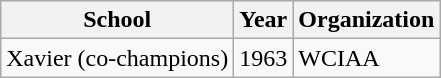<table class="wikitable">
<tr>
<th>School</th>
<th>Year</th>
<th>Organization</th>
</tr>
<tr>
<td>Xavier (co-champions)</td>
<td>1963</td>
<td>WCIAA</td>
</tr>
</table>
